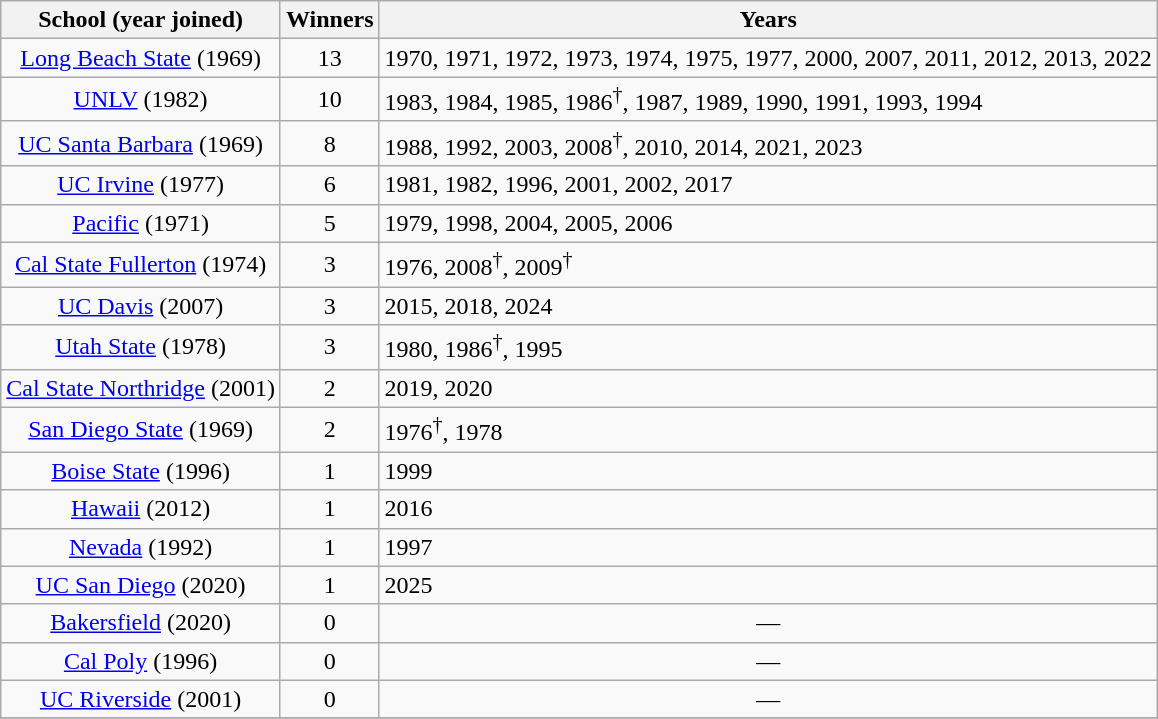<table class="wikitable">
<tr>
<th>School (year joined)</th>
<th>Winners</th>
<th>Years</th>
</tr>
<tr align="center">
<td><a href='#'>Long Beach State</a> (1969)</td>
<td>13</td>
<td align="left">1970, 1971, 1972, 1973, 1974, 1975, 1977, 2000, 2007, 2011, 2012, 2013, 2022</td>
</tr>
<tr align="center">
<td><a href='#'>UNLV</a> (1982)</td>
<td>10</td>
<td align="left">1983, 1984, 1985, 1986<sup>†</sup>, 1987, 1989, 1990, 1991, 1993, 1994</td>
</tr>
<tr align="center">
<td><a href='#'>UC Santa Barbara</a> (1969)</td>
<td>8</td>
<td align="left">1988, 1992, 2003, 2008<sup>†</sup>, 2010, 2014, 2021, 2023</td>
</tr>
<tr align="center">
<td><a href='#'>UC Irvine</a> (1977)</td>
<td>6</td>
<td align="left">1981, 1982, 1996, 2001, 2002, 2017</td>
</tr>
<tr align="center">
<td><a href='#'>Pacific</a> (1971)</td>
<td>5</td>
<td align="left">1979, 1998, 2004, 2005, 2006</td>
</tr>
<tr align="center">
<td><a href='#'>Cal State Fullerton</a> (1974)</td>
<td>3</td>
<td align="left">1976, 2008<sup>†</sup>, 2009<sup>†</sup></td>
</tr>
<tr align="center">
<td><a href='#'>UC Davis</a> (2007)</td>
<td>3</td>
<td align="left">2015, 2018, 2024</td>
</tr>
<tr align="center">
<td><a href='#'>Utah State</a> (1978)</td>
<td>3</td>
<td align="left">1980, 1986<sup>†</sup>, 1995</td>
</tr>
<tr align=center>
<td><a href='#'>Cal State Northridge</a> (2001)</td>
<td>2</td>
<td align="left">2019, 2020</td>
</tr>
<tr align=center>
<td><a href='#'>San Diego State</a> (1969)</td>
<td>2</td>
<td align="left">1976<sup>†</sup>, 1978</td>
</tr>
<tr align=center>
<td><a href='#'>Boise State</a> (1996)</td>
<td>1</td>
<td align="left">1999</td>
</tr>
<tr align=center>
<td><a href='#'>Hawaii</a> (2012)</td>
<td>1</td>
<td align=left>2016</td>
</tr>
<tr align=center>
<td><a href='#'>Nevada</a> (1992)</td>
<td>1</td>
<td align="left">1997</td>
</tr>
<tr align=center>
<td><a href='#'>UC San Diego</a> (2020)</td>
<td>1</td>
<td align="left">2025</td>
</tr>
<tr align=center>
<td><a href='#'>Bakersfield</a> (2020)</td>
<td>0</td>
<td>—</td>
</tr>
<tr align=center>
<td><a href='#'>Cal Poly</a> (1996)</td>
<td>0</td>
<td>—</td>
</tr>
<tr align=center>
<td><a href='#'>UC Riverside</a> (2001)</td>
<td>0</td>
<td>—</td>
</tr>
<tr align=center>
</tr>
</table>
